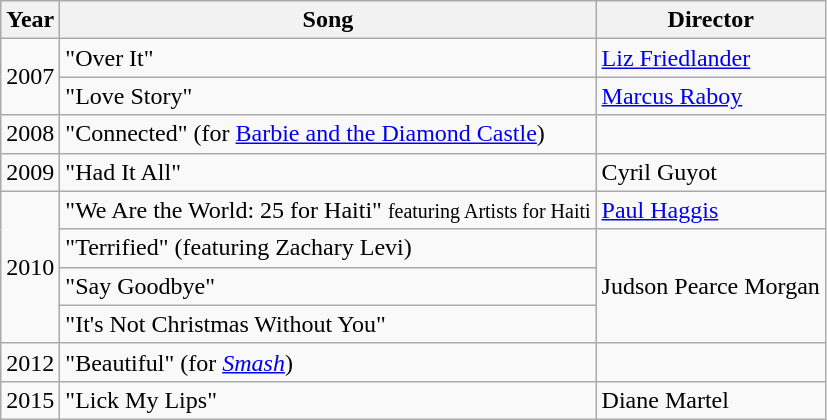<table class="wikitable">
<tr>
<th>Year</th>
<th>Song</th>
<th>Director</th>
</tr>
<tr>
<td rowspan="2">2007</td>
<td>"Over It"</td>
<td><a href='#'>Liz Friedlander</a></td>
</tr>
<tr>
<td>"Love Story"</td>
<td><a href='#'>Marcus Raboy</a></td>
</tr>
<tr>
<td>2008</td>
<td>"Connected" (for <a href='#'>Barbie and the Diamond Castle</a>)</td>
<td></td>
</tr>
<tr>
<td>2009</td>
<td>"Had It All"</td>
<td>Cyril Guyot</td>
</tr>
<tr>
<td rowspan="4">2010</td>
<td>"We Are the World: 25 for Haiti" <small> featuring Artists for Haiti </small></td>
<td><a href='#'>Paul Haggis</a></td>
</tr>
<tr>
<td>"Terrified" (featuring Zachary Levi)</td>
<td rowspan="3">Judson Pearce Morgan</td>
</tr>
<tr>
<td>"Say Goodbye"</td>
</tr>
<tr>
<td>"It's Not Christmas Without You"</td>
</tr>
<tr>
<td>2012</td>
<td>"Beautiful" (for <em><a href='#'>Smash</a></em>)</td>
<td></td>
</tr>
<tr>
<td>2015</td>
<td>"Lick My Lips"</td>
<td>Diane Martel</td>
</tr>
</table>
